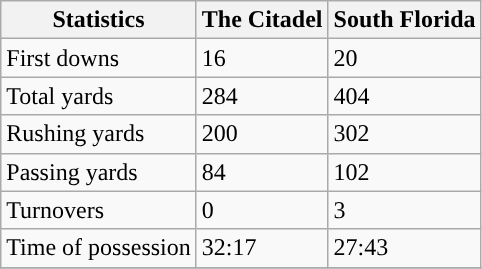<table class="wikitable">
<tr>
<th>Statistics</th>
<th>The Citadel</th>
<th>South Florida</th>
</tr>
<tr>
<td>First downs</td>
<td>16</td>
<td>20</td>
</tr>
<tr>
<td>Total yards</td>
<td>284</td>
<td>404</td>
</tr>
<tr>
<td>Rushing yards</td>
<td>200</td>
<td>302</td>
</tr>
<tr>
<td>Passing yards</td>
<td>84</td>
<td>102</td>
</tr>
<tr>
<td>Turnovers</td>
<td>0</td>
<td>3</td>
</tr>
<tr>
<td>Time of possession</td>
<td>32:17</td>
<td>27:43</td>
</tr>
<tr>
</tr>
</table>
